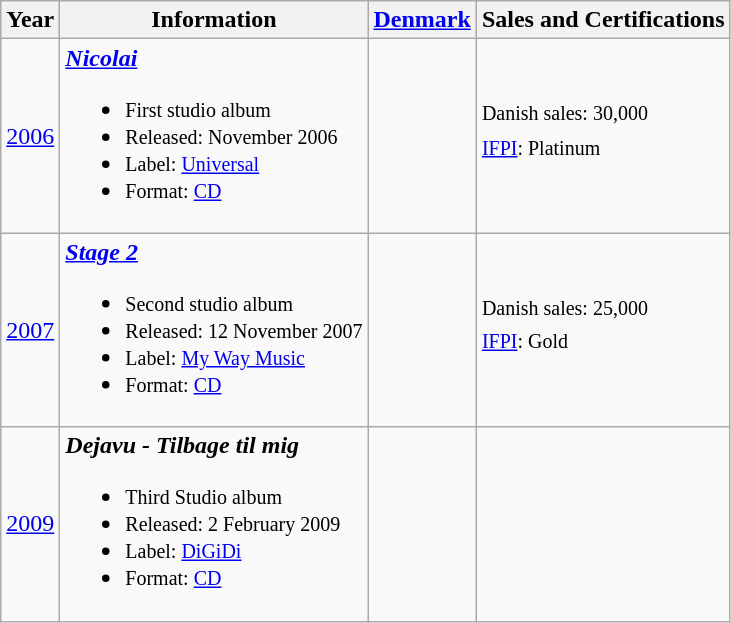<table class="wikitable">
<tr>
<th align="center" rowspan="1">Year</th>
<th align="center" rowspan="1">Information</th>
<th align="center" rowspan="1"><a href='#'>Denmark</a></th>
<th align="center" rowspan="1">Sales and Certifications</th>
</tr>
<tr>
<td><a href='#'>2006</a></td>
<td><strong><em><a href='#'>Nicolai</a></em></strong><br><ul><li><small>First studio album</small></li><li><small>Released: November 2006</small></li><li><small>Label: <a href='#'>Universal</a></small></li><li><small>Format: <a href='#'>CD</a></small></li></ul></td>
<td></td>
<td><sup>Danish sales: 30,000 <br> <a href='#'>IFPI</a>: Platinum</sup></td>
</tr>
<tr>
<td><a href='#'>2007</a></td>
<td><strong><em><a href='#'>Stage 2</a></em></strong><br><ul><li><small>Second studio album</small></li><li><small>Released: 12 November 2007</small></li><li><small>Label: <a href='#'>My Way Music</a></small></li><li><small>Format: <a href='#'>CD</a></small></li></ul></td>
<td></td>
<td><sup>Danish sales: 25,000 <br> <a href='#'>IFPI</a>: Gold</sup></td>
</tr>
<tr>
<td><a href='#'>2009</a></td>
<td><strong><em>Dejavu - Tilbage til mig</em></strong><br><ul><li><small>Third Studio album</small></li><li><small>Released: 2 February 2009</small></li><li><small>Label: <a href='#'>DiGiDi</a></small></li><li><small>Format: <a href='#'>CD</a></small></li></ul></td>
<td></td>
<td></td>
</tr>
</table>
